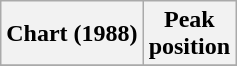<table class="wikitable sortable plainrowheaders" style="text-align:center">
<tr>
<th>Chart (1988)</th>
<th>Peak<br>position</th>
</tr>
<tr>
</tr>
</table>
